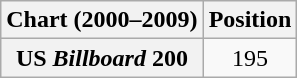<table class="wikitable plainrowheaders">
<tr>
<th>Chart (2000–2009)</th>
<th>Position</th>
</tr>
<tr>
<th scope="row">US <em>Billboard</em> 200</th>
<td style="text-align:center;">195</td>
</tr>
</table>
